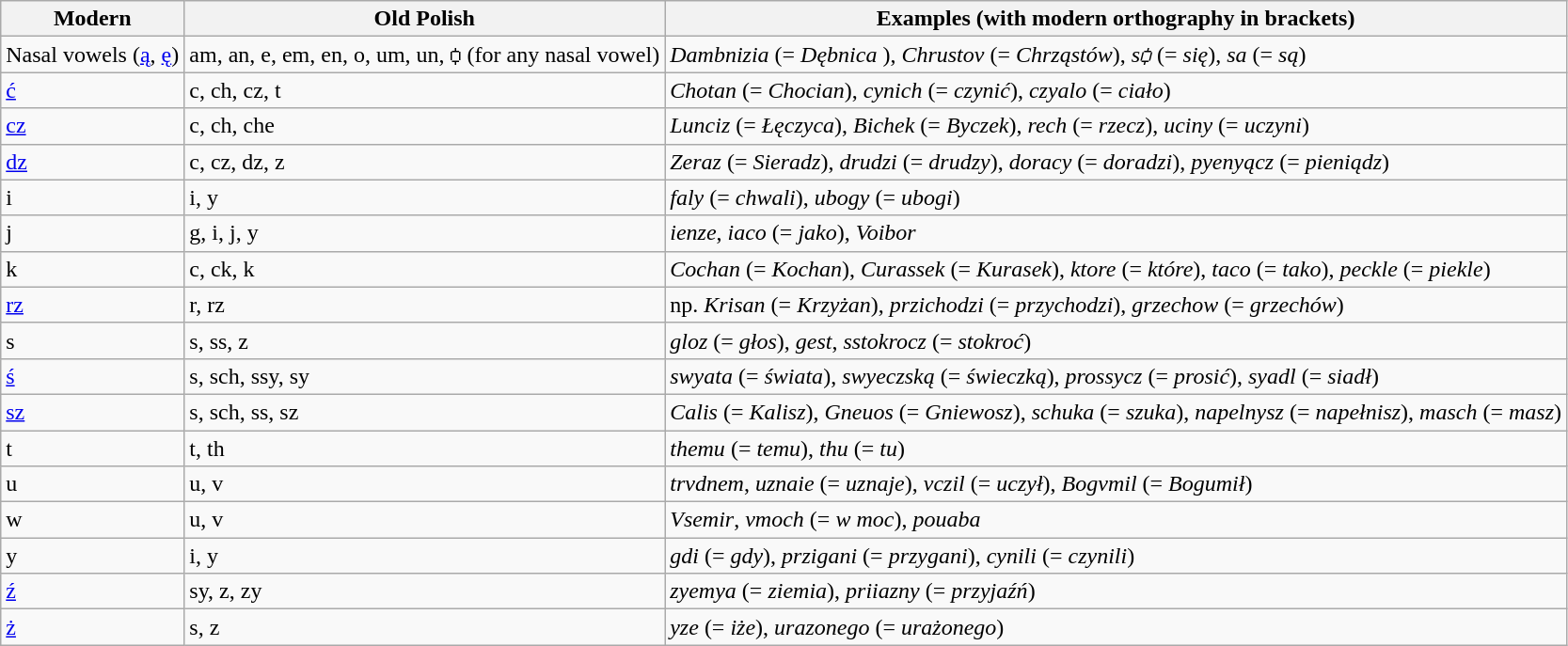<table class="wikitable sortable mw-collapsible">
<tr>
<th>Modern</th>
<th>Old Polish</th>
<th>Examples (with modern orthography in brackets)</th>
</tr>
<tr>
<td>Nasal vowels (<a href='#'>ą</a>, <a href='#'>ę</a>)</td>
<td>am, an, e, em, en, o, um, un, ꟁ (for any nasal vowel)</td>
<td><em>Dambnizia</em> (= <em>Dębnica</em> ), <em>Chrustov</em> (= <em>Chrząstów</em>), <em>sꟁ</em> (= <em>się</em>), <em>sa</em> (= <em>są</em>)</td>
</tr>
<tr>
<td><a href='#'>ć</a></td>
<td>c, ch, cz, t</td>
<td><em>Chotan</em> (= <em>Chocian</em>), <em>cynich</em> (= <em>czynić</em>), <em>czyalo</em> (= <em>ciało</em>)</td>
</tr>
<tr>
<td><a href='#'>cz</a></td>
<td>c, ch, che</td>
<td><em>Lunciz</em> (= <em>Łęczyca</em>), <em>Bichek</em> (= <em>Byczek</em>), <em>rech</em> (= <em>rzecz</em>), <em>uciny</em> (= <em>uczyni</em>)</td>
</tr>
<tr>
<td><a href='#'>dz</a></td>
<td>c, cz, dz, z</td>
<td><em>Zeraz</em> (= <em>Sieradz</em>), <em>drudzi</em> (= <em>drudzy</em>), <em>doracy</em> (= <em>doradzi</em>), <em>pyenyącz</em> (= <em>pieniądz</em>)</td>
</tr>
<tr>
<td>i</td>
<td>i, y</td>
<td><em>faly</em> (= <em>chwali</em>), <em>ubogy</em> (= <em>ubogi</em>)</td>
</tr>
<tr>
<td>j</td>
<td>g, i, j, y</td>
<td><em>ienze</em>, <em>iaco</em> (= <em>jako</em>), <em>Voibor</em></td>
</tr>
<tr>
<td>k</td>
<td>c, ck, k</td>
<td><em>Cochan</em> (= <em>Kochan</em>), <em>Curassek</em> (= <em>Kurasek</em>), <em>ktore</em> (= <em>które</em>), <em>taco</em> (= <em>tako</em>), <em>peckle</em> (= <em>piekle</em>)</td>
</tr>
<tr>
<td><a href='#'>rz</a></td>
<td>r, rz</td>
<td>np. <em>Krisan</em> (= <em>Krzyżan</em>), <em>przichodzi</em> (= <em>przychodzi</em>), <em>grzechow</em> (= <em>grzechów</em>)</td>
</tr>
<tr>
<td>s</td>
<td>s, ss, z</td>
<td><em>gloz</em> (= <em>głos</em>), <em>gest</em>, <em>sstokrocz</em> (= <em>stokroć</em>)</td>
</tr>
<tr>
<td><a href='#'>ś</a></td>
<td>s, sch, ssy, sy</td>
<td><em>swyata</em> (= <em>świata</em>), <em>swyeczską</em> (= <em>świeczką</em>), <em>prossycz</em> (= <em>prosić</em>), <em>syadl</em> (= <em>siadł</em>)</td>
</tr>
<tr>
<td><a href='#'>sz</a></td>
<td>s, sch, ss, sz</td>
<td><em>Calis</em> (= <em>Kalisz</em>), <em>Gneuos</em> (= <em>Gniewosz</em>), <em>schuka</em> (= <em>szuka</em>), <em>napelnysz</em> (= <em>napełnisz</em>), <em>masch</em> (= <em>masz</em>)</td>
</tr>
<tr>
<td>t</td>
<td>t, th</td>
<td><em>themu</em> (= <em>temu</em>), <em>thu</em> (= <em>tu</em>)</td>
</tr>
<tr>
<td>u</td>
<td>u, v</td>
<td><em>trvdnem</em>, <em>uznaie</em> (= <em>uznaje</em>), <em>vczil</em> (= <em>uczył</em>), <em>Bogvmil</em> (= <em>Bogumił</em>)</td>
</tr>
<tr>
<td>w</td>
<td>u, v</td>
<td><em>Vsemir</em>, <em>vmoch</em> (= <em>w moc</em>), <em>pouaba</em></td>
</tr>
<tr>
<td>y</td>
<td>i, y</td>
<td><em>gdi</em> (= <em>gdy</em>), <em>przigani</em> (= <em>przygani</em>), <em>cynili</em> (= <em>czynili</em>)</td>
</tr>
<tr>
<td><a href='#'>ź</a></td>
<td>sy, z, zy</td>
<td><em>zyemya</em> (= <em>ziemia</em>), <em>priiazny</em> (= <em>przyjaźń</em>)</td>
</tr>
<tr>
<td><a href='#'>ż</a></td>
<td>s, z</td>
<td><em>yze</em> (= <em>iże</em>), <em>urazonego</em> (= <em>urażonego</em>)</td>
</tr>
</table>
